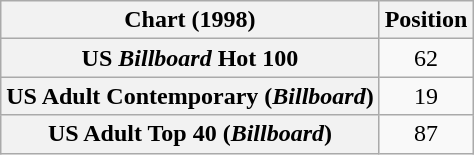<table class="wikitable sortable plainrowheaders" style="text-align:center">
<tr>
<th scope="col">Chart (1998)</th>
<th scope="col">Position</th>
</tr>
<tr>
<th scope="row">US <em>Billboard</em> Hot 100</th>
<td>62</td>
</tr>
<tr>
<th scope="row">US Adult Contemporary (<em>Billboard</em>)</th>
<td>19</td>
</tr>
<tr>
<th scope="row">US Adult Top 40 (<em>Billboard</em>)</th>
<td>87</td>
</tr>
</table>
